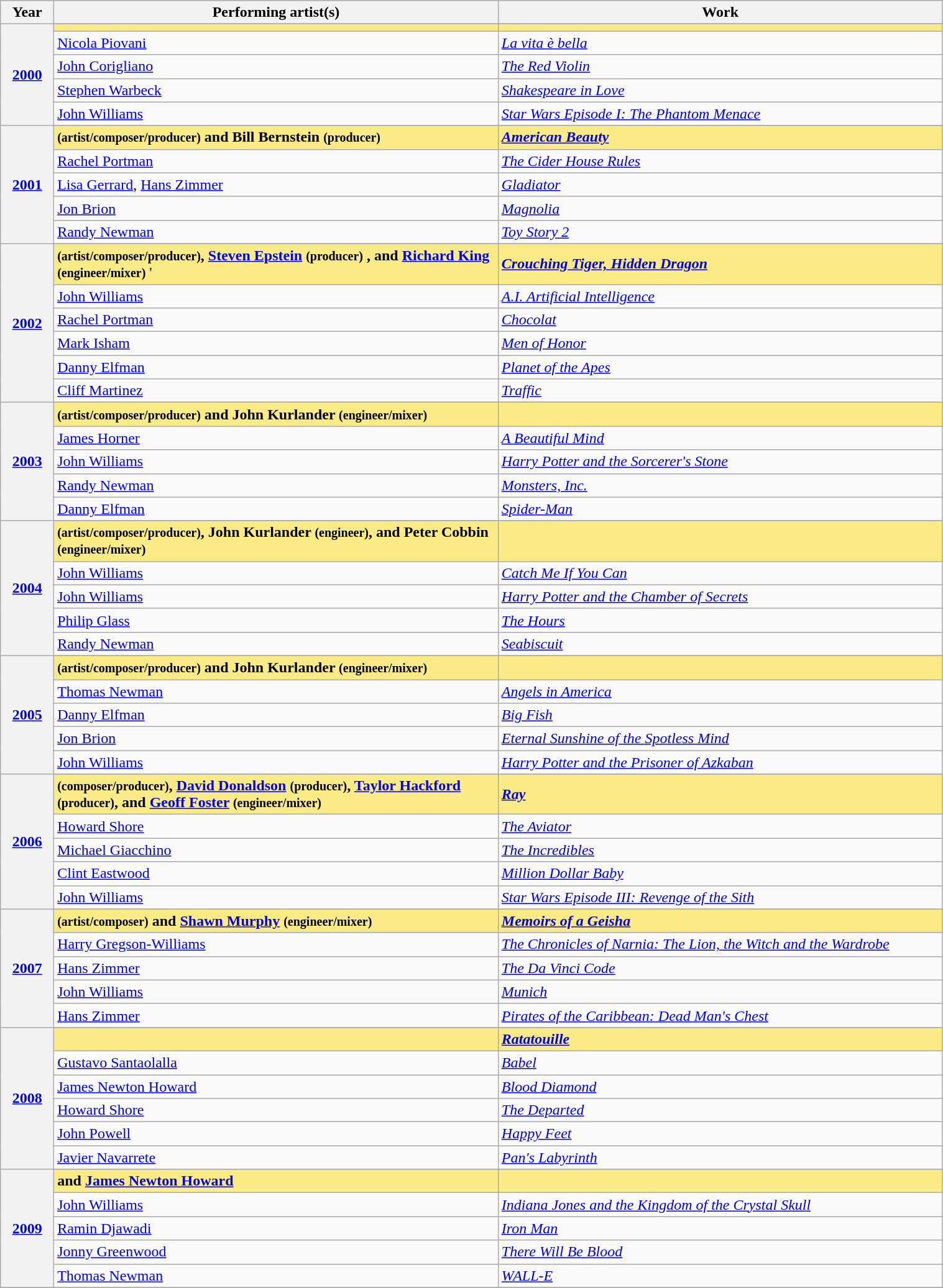<table class="wikitable" style="width:80%">
<tr>
<th width="2%">Year</th>
<th width="25%">Performing artist(s)</th>
<th width="25%">Work</th>
</tr>
<tr>
<th scope="row", rowspan=6, style="text-align:center;"><a href='#'>2000</a> <br></th>
</tr>
<tr style="background:#FAEB86">
<td><strong>  </strong></td>
<td><strong> <em></em> </strong></td>
</tr>
<tr>
<td><a href='#'>Nicola Piovani</a></td>
<td><em><a href='#'>La vita è bella</a></em></td>
</tr>
<tr>
<td><a href='#'>John Corigliano</a></td>
<td><em><a href='#'>The Red Violin</a></em></td>
</tr>
<tr>
<td><a href='#'>Stephen Warbeck</a></td>
<td><em><a href='#'>Shakespeare in Love</a></em></td>
</tr>
<tr>
<td><a href='#'>John Williams</a></td>
<td><em><a href='#'>Star Wars Episode I: The Phantom Menace</a></em></td>
</tr>
<tr>
<th scope="row", rowspan=6, style="text-align:center;"><a href='#'>2001</a> <br></th>
</tr>
<tr style="background:#FAEB86">
<td><strong>  <small>(artist/composer/producer)</small> and Bill Bernstein <small>(producer)</small></strong></td>
<td><strong> <em><a href='#'>American Beauty</a></em> </strong></td>
</tr>
<tr>
<td><a href='#'>Rachel Portman</a></td>
<td><em><a href='#'>The Cider House Rules</a></em></td>
</tr>
<tr>
<td><a href='#'>Lisa Gerrard</a>, <a href='#'>Hans Zimmer</a></td>
<td><em><a href='#'>Gladiator</a></em></td>
</tr>
<tr>
<td><a href='#'>Jon Brion</a></td>
<td><em><a href='#'>Magnolia</a></em></td>
</tr>
<tr>
<td><a href='#'>Randy Newman</a></td>
<td><em><a href='#'>Toy Story 2</a></em></td>
</tr>
<tr>
<th scope="row", rowspan=7, style="text-align:center;"><a href='#'>2002</a> <br></th>
</tr>
<tr style="background:#FAEB86">
<td><strong>  <small>(artist/composer/producer)</small>, <a href='#'>Steven Epstein</a> <small>(producer)</small> , and <a href='#'>Richard King</a> <small>(engineer/mixer)</small> </strong>'</td>
<td><strong> <em><a href='#'>Crouching Tiger, Hidden Dragon</a></em> </strong></td>
</tr>
<tr>
<td><a href='#'>John Williams</a></td>
<td><em><a href='#'>A.I. Artificial Intelligence</a></em></td>
</tr>
<tr>
<td><a href='#'>Rachel Portman</a></td>
<td><em><a href='#'>Chocolat</a></em></td>
</tr>
<tr>
<td><a href='#'>Mark Isham</a></td>
<td><em><a href='#'>Men of Honor</a></em></td>
</tr>
<tr>
<td><a href='#'>Danny Elfman</a></td>
<td><em><a href='#'>Planet of the Apes</a></em></td>
</tr>
<tr>
<td><a href='#'>Cliff Martinez</a></td>
<td><em><a href='#'>Traffic</a></em></td>
</tr>
<tr>
<th scope="row", rowspan=6, style="text-align:center;"><a href='#'>2003</a> <br></th>
</tr>
<tr style="background:#FAEB86">
<td><strong>  <small>(artist/composer/producer)</small> and John Kurlander <small>(engineer/mixer)</small> </strong></td>
<td><strong> <em></em> </strong></td>
</tr>
<tr>
<td><a href='#'>James Horner</a></td>
<td><em><a href='#'>A Beautiful Mind</a></em></td>
</tr>
<tr>
<td><a href='#'>John Williams</a></td>
<td><em><a href='#'>Harry Potter and the Sorcerer's Stone</a></em></td>
</tr>
<tr>
<td><a href='#'>Randy Newman</a></td>
<td><em><a href='#'>Monsters, Inc.</a></em></td>
</tr>
<tr>
<td><a href='#'>Danny Elfman</a></td>
<td><em><a href='#'>Spider-Man</a></em></td>
</tr>
<tr>
<th scope="row", rowspan=6, style="text-align:center;"><a href='#'>2004</a> <br></th>
</tr>
<tr style="background:#FAEB86">
<td><strong>  <small>(artist/composer/producer)</small>, John Kurlander <small>(engineer)</small>, and Peter Cobbin <small>(engineer/mixer)</small> </strong></td>
<td><strong> <em></em> </strong></td>
</tr>
<tr>
<td><a href='#'>John Williams</a></td>
<td><em><a href='#'>Catch Me If You Can</a></em></td>
</tr>
<tr>
<td><a href='#'>John Williams</a></td>
<td><em><a href='#'>Harry Potter and the Chamber of Secrets</a></em></td>
</tr>
<tr>
<td><a href='#'>Philip Glass</a></td>
<td><em><a href='#'>The Hours</a></em></td>
</tr>
<tr>
<td><a href='#'>Randy Newman</a></td>
<td><em><a href='#'>Seabiscuit</a></em></td>
</tr>
<tr>
<th scope="row", rowspan=6, style="text-align:center;"><a href='#'>2005</a> <br></th>
</tr>
<tr style="background:#FAEB86">
<td><strong>  <small>(artist/composer/producer)</small> and John Kurlander <small>(engineer/mixer)</small> </strong></td>
<td><strong> <em></em> </strong></td>
</tr>
<tr>
<td><a href='#'>Thomas Newman</a></td>
<td><em><a href='#'>Angels in America</a></em></td>
</tr>
<tr>
<td><a href='#'>Danny Elfman</a></td>
<td><em><a href='#'>Big Fish</a></em></td>
</tr>
<tr>
<td><a href='#'>Jon Brion</a></td>
<td><em><a href='#'>Eternal Sunshine of the Spotless Mind</a></em></td>
</tr>
<tr>
<td><a href='#'>John Williams</a></td>
<td><em><a href='#'>Harry Potter and the Prisoner of Azkaban</a></em></td>
</tr>
<tr>
<th scope="row", rowspan=6, style="text-align:center;"><a href='#'>2006</a> <br></th>
</tr>
<tr style="background:#FAEB86">
<td><strong>  <small>(composer/producer)</small>, <a href='#'>David Donaldson</a> <small>(producer)</small>, <a href='#'>Taylor Hackford</a> <small>(producer)</small>, and <a href='#'>Geoff Foster</a> <small>(engineer/mixer)</small> </strong></td>
<td><strong> <em><a href='#'>Ray</a></em> </strong></td>
</tr>
<tr>
<td><a href='#'>Howard Shore</a></td>
<td><em><a href='#'>The Aviator</a></em></td>
</tr>
<tr>
<td><a href='#'>Michael Giacchino</a></td>
<td><em><a href='#'>The Incredibles</a></em></td>
</tr>
<tr>
<td><a href='#'>Clint Eastwood</a></td>
<td><em><a href='#'>Million Dollar Baby</a></em></td>
</tr>
<tr>
<td><a href='#'>John Williams</a></td>
<td><em><a href='#'>Star Wars Episode III: Revenge of the Sith</a></em></td>
</tr>
<tr>
<th scope="row", rowspan=6, style="text-align:center;"><a href='#'>2007</a> <br></th>
</tr>
<tr style="background:#FAEB86">
<td><strong>  <small>(artist/composer)</small> and <a href='#'>Shawn Murphy</a> <small>(engineer/mixer)</small> </strong></td>
<td><strong> <em><a href='#'>Memoirs of a Geisha</a></em> </strong></td>
</tr>
<tr>
<td><a href='#'>Harry Gregson-Williams</a></td>
<td><em><a href='#'>The Chronicles of Narnia: The Lion, the Witch and the Wardrobe</a></em></td>
</tr>
<tr>
<td><a href='#'>Hans Zimmer</a></td>
<td><em><a href='#'>The Da Vinci Code</a></em></td>
</tr>
<tr>
<td><a href='#'>John Williams</a></td>
<td><em><a href='#'>Munich</a></em></td>
</tr>
<tr>
<td><a href='#'>Hans Zimmer</a></td>
<td><em><a href='#'>Pirates of the Caribbean: Dead Man's Chest</a></em></td>
</tr>
<tr>
<th scope="row", rowspan=7, style="text-align:center;"><a href='#'>2008</a> <br></th>
</tr>
<tr style="background:#FAEB86">
<td><strong>  </strong></td>
<td><strong> <em><a href='#'>Ratatouille</a></em> </strong></td>
</tr>
<tr>
<td><a href='#'>Gustavo Santaolalla</a></td>
<td><em><a href='#'>Babel</a></em></td>
</tr>
<tr>
<td><a href='#'>James Newton Howard</a></td>
<td><em><a href='#'>Blood Diamond</a></em></td>
</tr>
<tr>
<td><a href='#'>Howard Shore</a></td>
<td><em><a href='#'>The Departed</a></em></td>
</tr>
<tr>
<td><a href='#'>John Powell</a></td>
<td><em><a href='#'>Happy Feet</a></em></td>
</tr>
<tr>
<td><a href='#'>Javier Navarrete</a></td>
<td><em><a href='#'>Pan's Labyrinth</a></em></td>
</tr>
<tr>
<th scope="row", rowspan=6, style="text-align:center;"><a href='#'>2009</a> <br></th>
</tr>
<tr style="background:#FAEB86">
<td><strong>  and <a href='#'>James Newton Howard</a> </strong></td>
<td><strong> <em></em> </strong></td>
</tr>
<tr>
<td><a href='#'>John Williams</a></td>
<td><em><a href='#'>Indiana Jones and the Kingdom of the Crystal Skull</a></em></td>
</tr>
<tr>
<td><a href='#'>Ramin Djawadi</a></td>
<td><em><a href='#'>Iron Man</a></em></td>
</tr>
<tr>
<td><a href='#'>Jonny Greenwood</a></td>
<td><em><a href='#'>There Will Be Blood</a></em></td>
</tr>
<tr>
<td><a href='#'>Thomas Newman</a></td>
<td><em><a href='#'>WALL-E</a></em></td>
</tr>
<tr>
</tr>
</table>
